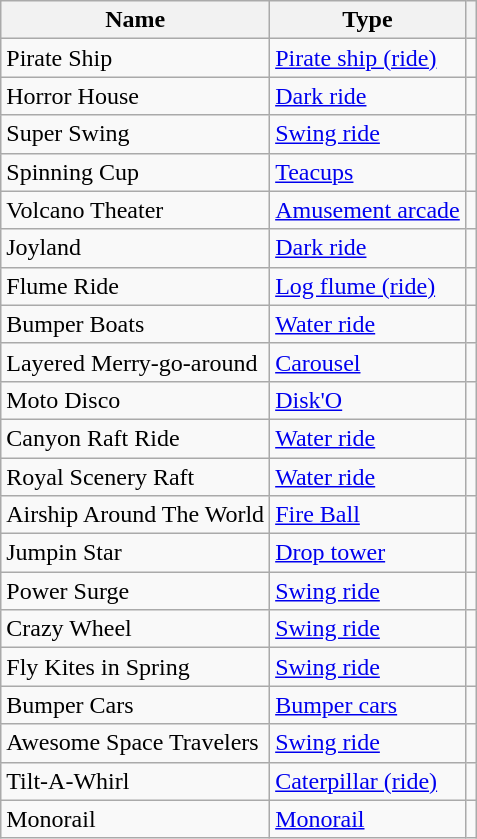<table class="wikitable">
<tr>
<th>Name</th>
<th>Type</th>
<th></th>
</tr>
<tr>
<td>Pirate Ship</td>
<td><a href='#'>Pirate ship (ride)</a></td>
<td></td>
</tr>
<tr>
<td>Horror House</td>
<td><a href='#'>Dark ride</a></td>
<td></td>
</tr>
<tr>
<td>Super Swing</td>
<td><a href='#'>Swing ride</a></td>
<td></td>
</tr>
<tr>
<td>Spinning Cup</td>
<td><a href='#'>Teacups</a></td>
<td></td>
</tr>
<tr>
<td>Volcano Theater</td>
<td><a href='#'>Amusement arcade</a></td>
<td></td>
</tr>
<tr>
<td>Joyland</td>
<td><a href='#'>Dark ride</a></td>
<td></td>
</tr>
<tr>
<td>Flume Ride</td>
<td><a href='#'>Log flume (ride)</a></td>
<td></td>
</tr>
<tr>
<td>Bumper Boats</td>
<td><a href='#'>Water ride</a></td>
<td></td>
</tr>
<tr>
<td>Layered Merry-go-around</td>
<td><a href='#'>Carousel</a></td>
<td></td>
</tr>
<tr>
<td>Moto Disco</td>
<td><a href='#'>Disk'O</a></td>
<td></td>
</tr>
<tr>
<td>Canyon Raft Ride</td>
<td><a href='#'>Water ride</a></td>
<td></td>
</tr>
<tr>
<td>Royal Scenery Raft</td>
<td><a href='#'>Water ride</a></td>
<td></td>
</tr>
<tr>
<td>Airship Around The World</td>
<td><a href='#'>Fire Ball</a></td>
<td></td>
</tr>
<tr>
<td>Jumpin Star</td>
<td><a href='#'>Drop tower</a></td>
<td></td>
</tr>
<tr>
<td>Power Surge</td>
<td><a href='#'>Swing ride</a></td>
<td></td>
</tr>
<tr>
<td>Crazy Wheel</td>
<td><a href='#'>Swing ride</a></td>
<td></td>
</tr>
<tr>
<td>Fly Kites in Spring</td>
<td><a href='#'>Swing ride</a></td>
<td></td>
</tr>
<tr>
<td>Bumper Cars</td>
<td><a href='#'>Bumper cars</a></td>
<td></td>
</tr>
<tr>
<td>Awesome Space Travelers</td>
<td><a href='#'>Swing ride</a></td>
<td></td>
</tr>
<tr>
<td>Tilt-A-Whirl</td>
<td><a href='#'>Caterpillar (ride)</a></td>
<td></td>
</tr>
<tr>
<td>Monorail</td>
<td><a href='#'>Monorail</a></td>
<td></td>
</tr>
</table>
